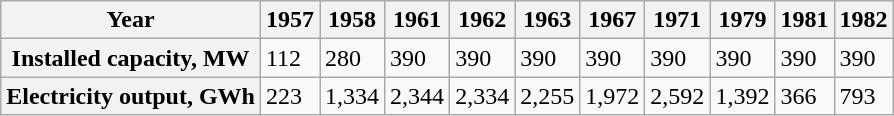<table class="wikitable">
<tr>
<th>Year</th>
<th>1957</th>
<th>1958</th>
<th>1961</th>
<th>1962</th>
<th>1963</th>
<th>1967</th>
<th>1971</th>
<th>1979</th>
<th>1981</th>
<th>1982</th>
</tr>
<tr>
<th>Installed  capacity, MW</th>
<td>112</td>
<td>280</td>
<td>390</td>
<td>390</td>
<td>390</td>
<td>390</td>
<td>390</td>
<td>390</td>
<td>390</td>
<td>390</td>
</tr>
<tr>
<th>Electricity  output, GWh</th>
<td>223</td>
<td>1,334</td>
<td>2,344</td>
<td>2,334</td>
<td>2,255</td>
<td>1,972</td>
<td>2,592</td>
<td>1,392</td>
<td>366</td>
<td>793</td>
</tr>
</table>
